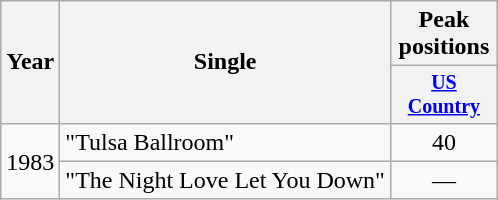<table class="wikitable" style="text-align:center;">
<tr>
<th rowspan="2">Year</th>
<th rowspan="2">Single</th>
<th colspan="1">Peak positions</th>
</tr>
<tr style="font-size:smaller;">
<th width="65"><a href='#'>US Country</a></th>
</tr>
<tr>
<td rowspan="2">1983</td>
<td align="left">"Tulsa Ballroom"</td>
<td>40</td>
</tr>
<tr>
<td align="left">"The Night Love Let You Down"</td>
<td>—</td>
</tr>
</table>
